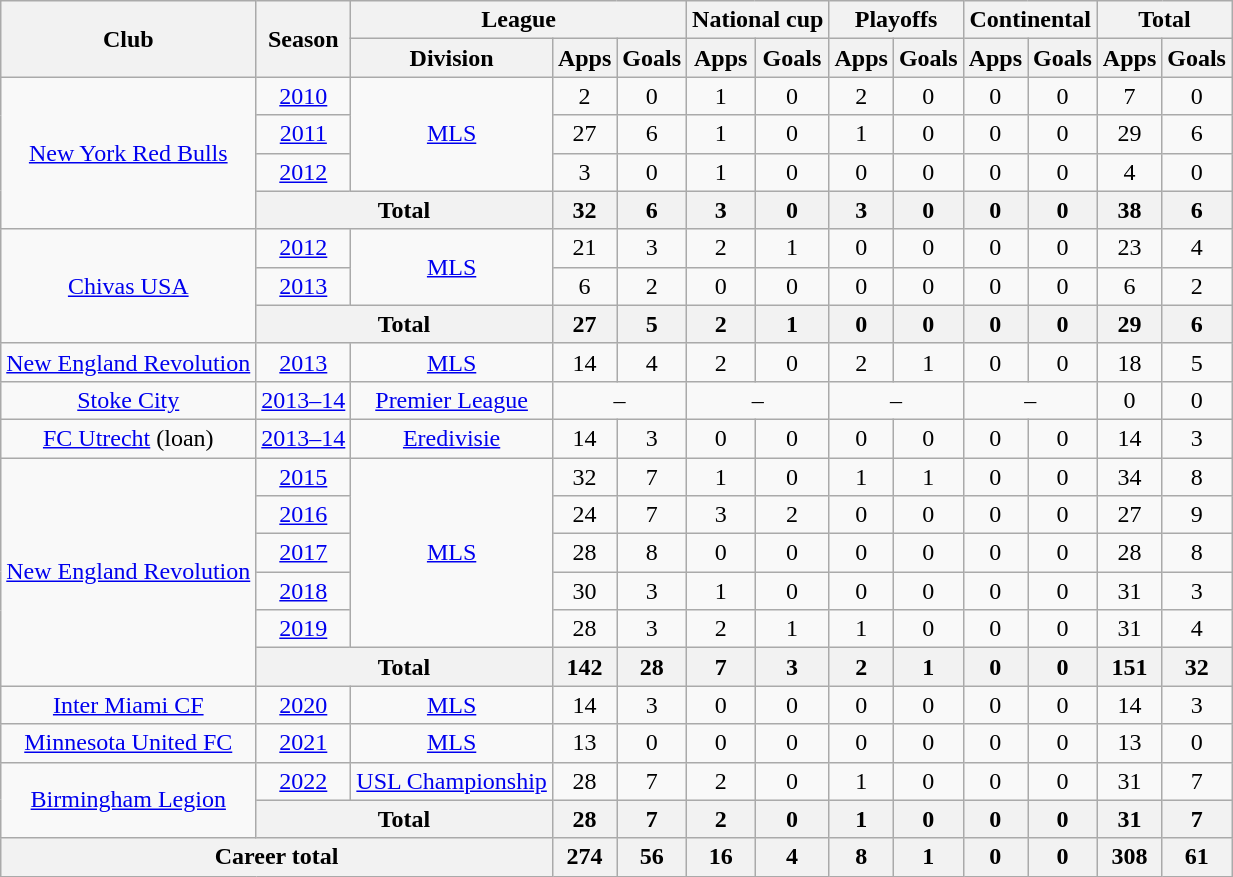<table class="wikitable" style="text-align: center;">
<tr>
<th rowspan="2">Club</th>
<th rowspan="2">Season</th>
<th colspan="3">League</th>
<th colspan="2">National cup</th>
<th colspan="2">Playoffs</th>
<th colspan="2">Continental</th>
<th colspan="2">Total</th>
</tr>
<tr>
<th>Division</th>
<th>Apps</th>
<th>Goals</th>
<th>Apps</th>
<th>Goals</th>
<th>Apps</th>
<th>Goals</th>
<th>Apps</th>
<th>Goals</th>
<th>Apps</th>
<th>Goals</th>
</tr>
<tr>
<td rowspan="4"><a href='#'>New York Red Bulls</a></td>
<td><a href='#'>2010</a></td>
<td rowspan="3"><a href='#'>MLS</a></td>
<td>2</td>
<td>0</td>
<td>1</td>
<td>0</td>
<td>2</td>
<td>0</td>
<td>0</td>
<td>0</td>
<td>7</td>
<td>0</td>
</tr>
<tr>
<td><a href='#'>2011</a></td>
<td>27</td>
<td>6</td>
<td>1</td>
<td>0</td>
<td>1</td>
<td>0</td>
<td>0</td>
<td>0</td>
<td>29</td>
<td>6</td>
</tr>
<tr>
<td><a href='#'>2012</a></td>
<td>3</td>
<td>0</td>
<td>1</td>
<td>0</td>
<td>0</td>
<td>0</td>
<td>0</td>
<td>0</td>
<td>4</td>
<td>0</td>
</tr>
<tr>
<th colspan="2">Total</th>
<th>32</th>
<th>6</th>
<th>3</th>
<th>0</th>
<th>3</th>
<th>0</th>
<th>0</th>
<th>0</th>
<th>38</th>
<th>6</th>
</tr>
<tr>
<td rowspan="3"><a href='#'>Chivas USA</a></td>
<td><a href='#'>2012</a></td>
<td rowspan="2"><a href='#'>MLS</a></td>
<td>21</td>
<td>3</td>
<td>2</td>
<td>1</td>
<td>0</td>
<td>0</td>
<td>0</td>
<td>0</td>
<td>23</td>
<td>4</td>
</tr>
<tr>
<td><a href='#'>2013</a></td>
<td>6</td>
<td>2</td>
<td>0</td>
<td>0</td>
<td>0</td>
<td>0</td>
<td>0</td>
<td>0</td>
<td>6</td>
<td>2</td>
</tr>
<tr>
<th colspan="2">Total</th>
<th>27</th>
<th>5</th>
<th>2</th>
<th>1</th>
<th>0</th>
<th>0</th>
<th>0</th>
<th>0</th>
<th>29</th>
<th>6</th>
</tr>
<tr>
<td><a href='#'>New England Revolution</a></td>
<td><a href='#'>2013</a></td>
<td><a href='#'>MLS</a></td>
<td>14</td>
<td>4</td>
<td>2</td>
<td>0</td>
<td>2</td>
<td>1</td>
<td>0</td>
<td>0</td>
<td>18</td>
<td>5</td>
</tr>
<tr>
<td><a href='#'>Stoke City</a></td>
<td><a href='#'>2013–14</a></td>
<td><a href='#'>Premier League</a></td>
<td colspan="2">–</td>
<td colspan="2">–</td>
<td colspan="2">–</td>
<td colspan="2">–</td>
<td>0</td>
<td>0</td>
</tr>
<tr>
<td><a href='#'>FC Utrecht</a> (loan)</td>
<td><a href='#'>2013–14</a></td>
<td><a href='#'>Eredivisie</a></td>
<td>14</td>
<td>3</td>
<td>0</td>
<td>0</td>
<td>0</td>
<td>0</td>
<td>0</td>
<td>0</td>
<td>14</td>
<td>3</td>
</tr>
<tr>
<td rowspan="6"><a href='#'>New England Revolution</a></td>
<td><a href='#'>2015</a></td>
<td rowspan="5"><a href='#'>MLS</a></td>
<td>32</td>
<td>7</td>
<td>1</td>
<td>0</td>
<td>1</td>
<td>1</td>
<td>0</td>
<td>0</td>
<td>34</td>
<td>8</td>
</tr>
<tr>
<td><a href='#'>2016</a></td>
<td>24</td>
<td>7</td>
<td>3</td>
<td>2</td>
<td>0</td>
<td>0</td>
<td>0</td>
<td>0</td>
<td>27</td>
<td>9</td>
</tr>
<tr>
<td><a href='#'>2017</a></td>
<td>28</td>
<td>8</td>
<td>0</td>
<td>0</td>
<td>0</td>
<td>0</td>
<td>0</td>
<td>0</td>
<td>28</td>
<td>8</td>
</tr>
<tr>
<td><a href='#'>2018</a></td>
<td>30</td>
<td>3</td>
<td>1</td>
<td>0</td>
<td>0</td>
<td>0</td>
<td>0</td>
<td>0</td>
<td>31</td>
<td>3</td>
</tr>
<tr>
<td><a href='#'>2019</a></td>
<td>28</td>
<td>3</td>
<td>2</td>
<td>1</td>
<td>1</td>
<td>0</td>
<td>0</td>
<td>0</td>
<td>31</td>
<td>4</td>
</tr>
<tr>
<th colspan=2>Total</th>
<th>142</th>
<th>28</th>
<th>7</th>
<th>3</th>
<th>2</th>
<th>1</th>
<th>0</th>
<th>0</th>
<th>151</th>
<th>32</th>
</tr>
<tr>
<td><a href='#'>Inter Miami CF</a></td>
<td><a href='#'>2020</a></td>
<td rowspan="1"><a href='#'>MLS</a></td>
<td>14</td>
<td>3</td>
<td>0</td>
<td>0</td>
<td>0</td>
<td>0</td>
<td>0</td>
<td>0</td>
<td>14</td>
<td>3</td>
</tr>
<tr>
<td><a href='#'>Minnesota United FC</a></td>
<td><a href='#'>2021</a></td>
<td rowspan="1"><a href='#'>MLS</a></td>
<td>13</td>
<td>0</td>
<td>0</td>
<td>0</td>
<td>0</td>
<td>0</td>
<td>0</td>
<td>0</td>
<td>13</td>
<td>0</td>
</tr>
<tr>
<td rowspan="2"><a href='#'>Birmingham Legion</a></td>
<td><a href='#'>2022</a></td>
<td><a href='#'>USL Championship</a></td>
<td>28</td>
<td>7</td>
<td>2</td>
<td>0</td>
<td>1</td>
<td>0</td>
<td>0</td>
<td>0</td>
<td>31</td>
<td>7</td>
</tr>
<tr>
<th colspan="2">Total</th>
<th>28</th>
<th>7</th>
<th>2</th>
<th>0</th>
<th>1</th>
<th>0</th>
<th>0</th>
<th>0</th>
<th>31</th>
<th>7</th>
</tr>
<tr>
<th colspan="3">Career total</th>
<th>274</th>
<th>56</th>
<th>16</th>
<th>4</th>
<th>8</th>
<th>1</th>
<th>0</th>
<th>0</th>
<th>308</th>
<th>61</th>
</tr>
</table>
